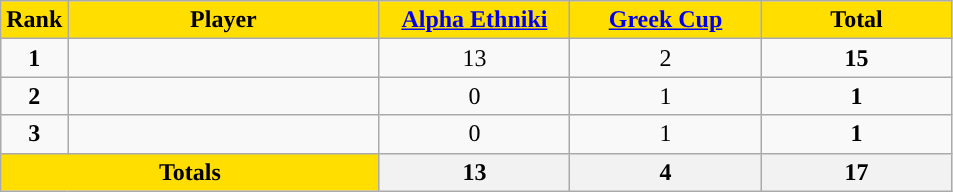<table class="wikitable sortable" style="text-align:center">
<tr>
<th style="background:#FFDE00">Rank</th>
<th width=200 style="background:#FFDE00">Player</th>
<th width=120 style="background:#FFDE00"><a href='#'>Alpha Ethniki</a></th>
<th width=120 style="background:#FFDE00"><a href='#'>Greek Cup</a></th>
<th width=120 style="background:#FFDE00">Total</th>
</tr>
<tr>
<td><strong>1</strong></td>
<td align=left></td>
<td>13</td>
<td>2</td>
<td><strong>15</strong></td>
</tr>
<tr>
<td><strong>2</strong></td>
<td align=left></td>
<td>0</td>
<td>1</td>
<td><strong>1</strong></td>
</tr>
<tr>
<td><strong>3</strong></td>
<td align=left></td>
<td>0</td>
<td>1</td>
<td><strong>1</strong></td>
</tr>
<tr class="sortbottom">
<th colspan=2 style="background:#FFDE00"><strong>Totals</strong></th>
<th><strong>13</strong></th>
<th><strong> 4</strong></th>
<th><strong>17</strong></th>
</tr>
</table>
